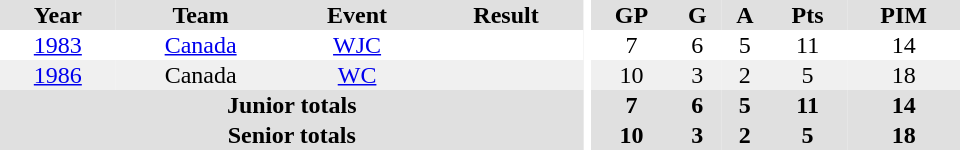<table border="0" cellpadding="1" cellspacing="0" ID="Table3" style="text-align:center; width:40em">
<tr ALIGN="center" bgcolor="#e0e0e0">
<th>Year</th>
<th>Team</th>
<th>Event</th>
<th>Result</th>
<th rowspan="99" bgcolor="#ffffff"></th>
<th>GP</th>
<th>G</th>
<th>A</th>
<th>Pts</th>
<th>PIM</th>
</tr>
<tr ALIGN="center">
<td><a href='#'>1983</a></td>
<td><a href='#'>Canada</a></td>
<td><a href='#'>WJC</a></td>
<td></td>
<td>7</td>
<td>6</td>
<td>5</td>
<td>11</td>
<td>14</td>
</tr>
<tr ALIGN="center" bgcolor="#f0f0f0">
<td><a href='#'>1986</a></td>
<td>Canada</td>
<td><a href='#'>WC</a></td>
<td></td>
<td>10</td>
<td>3</td>
<td>2</td>
<td>5</td>
<td>18</td>
</tr>
<tr bgcolor="#e0e0e0">
<th colspan="4">Junior totals</th>
<th>7</th>
<th>6</th>
<th>5</th>
<th>11</th>
<th>14</th>
</tr>
<tr bgcolor="#e0e0e0">
<th colspan="4">Senior totals</th>
<th>10</th>
<th>3</th>
<th>2</th>
<th>5</th>
<th>18</th>
</tr>
</table>
